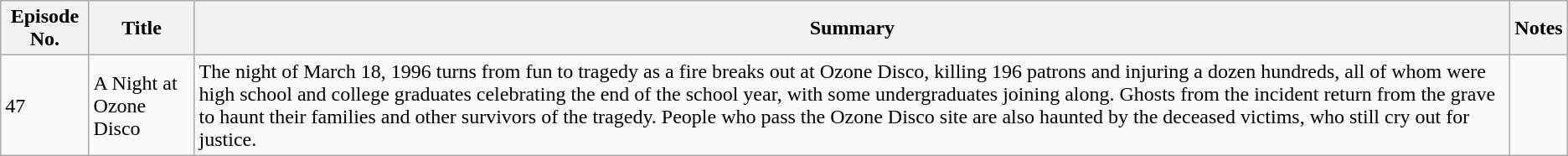<table class="wikitable">
<tr>
<th>Episode No.</th>
<th>Title</th>
<th>Summary</th>
<th>Notes</th>
</tr>
<tr>
<td>47</td>
<td>A Night at Ozone Disco</td>
<td>The night of March 18, 1996 turns from fun to tragedy as a fire breaks out at Ozone Disco, killing 196 patrons and injuring a dozen hundreds, all of whom were high school and college graduates celebrating the end of the school year, with some undergraduates joining along. Ghosts from the incident return from the grave to haunt their families and other survivors of the tragedy. People who pass the Ozone Disco site are also haunted by the deceased victims, who still cry out for justice.</td>
<td></td>
</tr>
</table>
